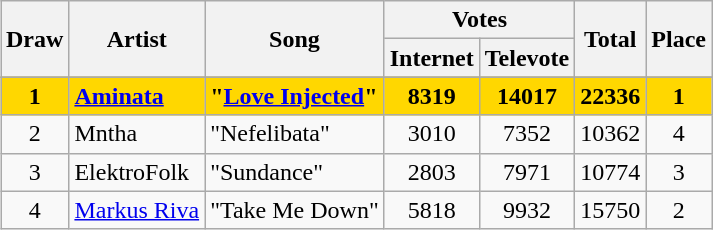<table class="sortable wikitable" style="margin: 1em auto 1em auto;">
<tr>
<th rowspan="2">Draw</th>
<th rowspan="2">Artist</th>
<th rowspan="2">Song</th>
<th colspan="2">Votes</th>
<th rowspan="2">Total</th>
<th rowspan="2">Place</th>
</tr>
<tr>
<th class="unsortable">Internet</th>
<th class="unsortable">Televote</th>
</tr>
<tr>
</tr>
<tr style="font-weight:bold; background:gold;">
<td align="center">1</td>
<td><a href='#'>Aminata</a></td>
<td>"<a href='#'>Love Injected</a>"</td>
<td align="center">8319</td>
<td align="center">14017</td>
<td align="center">22336</td>
<td align="center">1</td>
</tr>
<tr>
<td align="center">2</td>
<td>Mntha</td>
<td>"Nefelibata"</td>
<td align="center">3010</td>
<td align="center">7352</td>
<td align="center">10362</td>
<td align="center">4</td>
</tr>
<tr>
<td align="center">3</td>
<td>ElektroFolk</td>
<td>"Sundance"</td>
<td align="center">2803</td>
<td align="center">7971</td>
<td align="center">10774</td>
<td align="center">3</td>
</tr>
<tr>
<td align="center">4</td>
<td><a href='#'>Markus Riva</a></td>
<td>"Take Me Down"</td>
<td align="center">5818</td>
<td align="center">9932</td>
<td align="center">15750</td>
<td align="center">2</td>
</tr>
</table>
